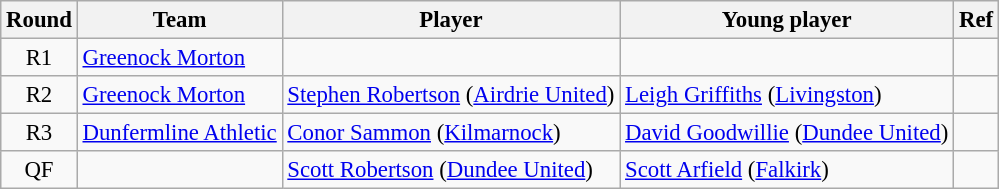<table class="wikitable" style="font-size:95%">
<tr>
<th>Round</th>
<th>Team</th>
<th>Player</th>
<th>Young player</th>
<th>Ref</th>
</tr>
<tr>
<td style="text-align:center">R1</td>
<td><a href='#'>Greenock Morton</a></td>
<td></td>
<td></td>
<td></td>
</tr>
<tr>
<td style="text-align:center">R2</td>
<td><a href='#'>Greenock Morton</a></td>
<td><a href='#'>Stephen Robertson</a> (<a href='#'>Airdrie United</a>)</td>
<td><a href='#'>Leigh Griffiths</a> (<a href='#'>Livingston</a>)</td>
<td></td>
</tr>
<tr>
<td style="text-align:center">R3</td>
<td><a href='#'>Dunfermline Athletic</a></td>
<td><a href='#'>Conor Sammon</a> (<a href='#'>Kilmarnock</a>)</td>
<td><a href='#'>David Goodwillie</a> (<a href='#'>Dundee United</a>)</td>
<td></td>
</tr>
<tr>
<td style="text-align:center">QF</td>
<td></td>
<td><a href='#'>Scott Robertson</a> (<a href='#'>Dundee United</a>)</td>
<td><a href='#'>Scott Arfield</a> (<a href='#'>Falkirk</a>)</td>
<td></td>
</tr>
</table>
